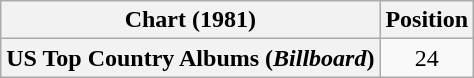<table class="wikitable plainrowheaders" style="text-align:center">
<tr>
<th scope="col">Chart (1981)</th>
<th scope="col">Position</th>
</tr>
<tr>
<th scope="row">US Top Country Albums (<em>Billboard</em>)</th>
<td>24</td>
</tr>
</table>
